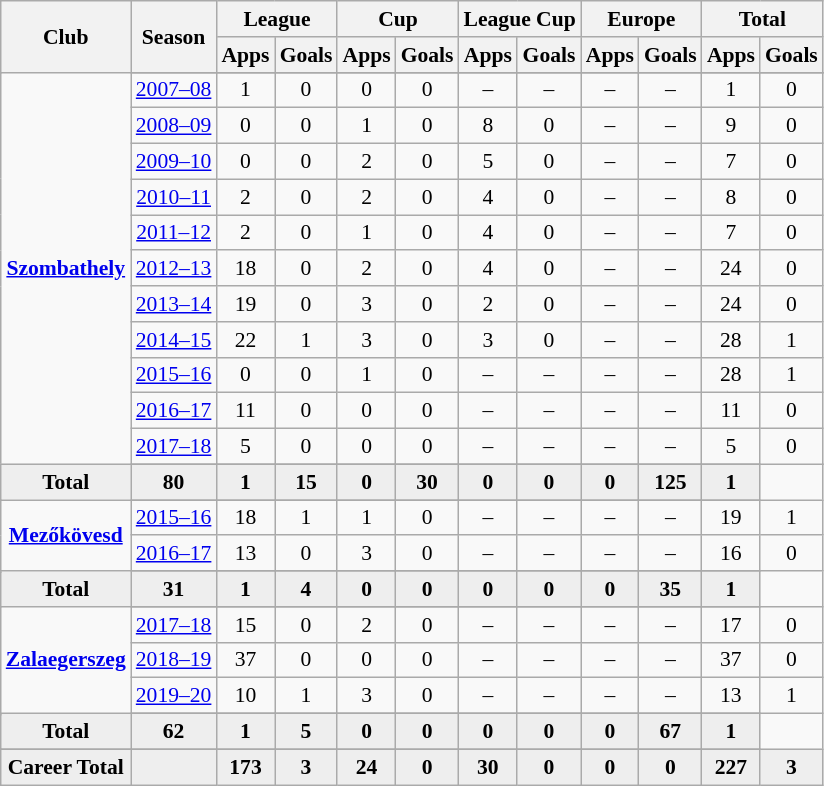<table class="wikitable" style="font-size:90%; text-align: center;">
<tr>
<th rowspan="2">Club</th>
<th rowspan="2">Season</th>
<th colspan="2">League</th>
<th colspan="2">Cup</th>
<th colspan="2">League Cup</th>
<th colspan="2">Europe</th>
<th colspan="2">Total</th>
</tr>
<tr>
<th>Apps</th>
<th>Goals</th>
<th>Apps</th>
<th>Goals</th>
<th>Apps</th>
<th>Goals</th>
<th>Apps</th>
<th>Goals</th>
<th>Apps</th>
<th>Goals</th>
</tr>
<tr ||-||-||-|->
<td rowspan="13" valign="center"><strong><a href='#'>Szombathely</a></strong></td>
</tr>
<tr>
<td><a href='#'>2007–08</a></td>
<td>1</td>
<td>0</td>
<td>0</td>
<td>0</td>
<td>–</td>
<td>–</td>
<td>–</td>
<td>–</td>
<td>1</td>
<td>0</td>
</tr>
<tr>
<td><a href='#'>2008–09</a></td>
<td>0</td>
<td>0</td>
<td>1</td>
<td>0</td>
<td>8</td>
<td>0</td>
<td>–</td>
<td>–</td>
<td>9</td>
<td>0</td>
</tr>
<tr>
<td><a href='#'>2009–10</a></td>
<td>0</td>
<td>0</td>
<td>2</td>
<td>0</td>
<td>5</td>
<td>0</td>
<td>–</td>
<td>–</td>
<td>7</td>
<td>0</td>
</tr>
<tr>
<td><a href='#'>2010–11</a></td>
<td>2</td>
<td>0</td>
<td>2</td>
<td>0</td>
<td>4</td>
<td>0</td>
<td>–</td>
<td>–</td>
<td>8</td>
<td>0</td>
</tr>
<tr>
<td><a href='#'>2011–12</a></td>
<td>2</td>
<td>0</td>
<td>1</td>
<td>0</td>
<td>4</td>
<td>0</td>
<td>–</td>
<td>–</td>
<td>7</td>
<td>0</td>
</tr>
<tr>
<td><a href='#'>2012–13</a></td>
<td>18</td>
<td>0</td>
<td>2</td>
<td>0</td>
<td>4</td>
<td>0</td>
<td>–</td>
<td>–</td>
<td>24</td>
<td>0</td>
</tr>
<tr>
<td><a href='#'>2013–14</a></td>
<td>19</td>
<td>0</td>
<td>3</td>
<td>0</td>
<td>2</td>
<td>0</td>
<td>–</td>
<td>–</td>
<td>24</td>
<td>0</td>
</tr>
<tr>
<td><a href='#'>2014–15</a></td>
<td>22</td>
<td>1</td>
<td>3</td>
<td>0</td>
<td>3</td>
<td>0</td>
<td>–</td>
<td>–</td>
<td>28</td>
<td>1</td>
</tr>
<tr>
<td><a href='#'>2015–16</a></td>
<td>0</td>
<td>0</td>
<td>1</td>
<td>0</td>
<td>–</td>
<td>–</td>
<td>–</td>
<td>–</td>
<td>28</td>
<td>1</td>
</tr>
<tr>
<td><a href='#'>2016–17</a></td>
<td>11</td>
<td>0</td>
<td>0</td>
<td>0</td>
<td>–</td>
<td>–</td>
<td>–</td>
<td>–</td>
<td>11</td>
<td>0</td>
</tr>
<tr>
<td><a href='#'>2017–18</a></td>
<td>5</td>
<td>0</td>
<td>0</td>
<td>0</td>
<td>–</td>
<td>–</td>
<td>–</td>
<td>–</td>
<td>5</td>
<td>0</td>
</tr>
<tr>
</tr>
<tr style="font-weight:bold; background-color:#eeeeee;">
<td>Total</td>
<td>80</td>
<td>1</td>
<td>15</td>
<td>0</td>
<td>30</td>
<td>0</td>
<td>0</td>
<td>0</td>
<td>125</td>
<td>1</td>
</tr>
<tr>
<td rowspan="4" valign="center"><strong><a href='#'>Mezőkövesd</a></strong></td>
</tr>
<tr>
<td><a href='#'>2015–16</a></td>
<td>18</td>
<td>1</td>
<td>1</td>
<td>0</td>
<td>–</td>
<td>–</td>
<td>–</td>
<td>–</td>
<td>19</td>
<td>1</td>
</tr>
<tr>
<td><a href='#'>2016–17</a></td>
<td>13</td>
<td>0</td>
<td>3</td>
<td>0</td>
<td>–</td>
<td>–</td>
<td>–</td>
<td>–</td>
<td>16</td>
<td>0</td>
</tr>
<tr>
</tr>
<tr style="font-weight:bold; background-color:#eeeeee;">
<td>Total</td>
<td>31</td>
<td>1</td>
<td>4</td>
<td>0</td>
<td>0</td>
<td>0</td>
<td>0</td>
<td>0</td>
<td>35</td>
<td>1</td>
</tr>
<tr>
<td rowspan="5" valign="center"><strong><a href='#'>Zalaegerszeg</a></strong></td>
</tr>
<tr>
<td><a href='#'>2017–18</a></td>
<td>15</td>
<td>0</td>
<td>2</td>
<td>0</td>
<td>–</td>
<td>–</td>
<td>–</td>
<td>–</td>
<td>17</td>
<td>0</td>
</tr>
<tr>
<td><a href='#'>2018–19</a></td>
<td>37</td>
<td>0</td>
<td>0</td>
<td>0</td>
<td>–</td>
<td>–</td>
<td>–</td>
<td>–</td>
<td>37</td>
<td>0</td>
</tr>
<tr>
<td><a href='#'>2019–20</a></td>
<td>10</td>
<td>1</td>
<td>3</td>
<td>0</td>
<td>–</td>
<td>–</td>
<td>–</td>
<td>–</td>
<td>13</td>
<td>1</td>
</tr>
<tr>
</tr>
<tr style="font-weight:bold; background-color:#eeeeee;">
<td>Total</td>
<td>62</td>
<td>1</td>
<td>5</td>
<td>0</td>
<td>0</td>
<td>0</td>
<td>0</td>
<td>0</td>
<td>67</td>
<td>1</td>
</tr>
<tr>
</tr>
<tr style="font-weight:bold; background-color:#eeeeee;">
<td rowspan="2" valign="top"><strong>Career Total</strong></td>
<td></td>
<td><strong>173</strong></td>
<td><strong>3</strong></td>
<td><strong>24</strong></td>
<td><strong>0</strong></td>
<td><strong>30</strong></td>
<td><strong>0</strong></td>
<td><strong>0</strong></td>
<td><strong>0</strong></td>
<td><strong>227</strong></td>
<td><strong>3</strong></td>
</tr>
</table>
